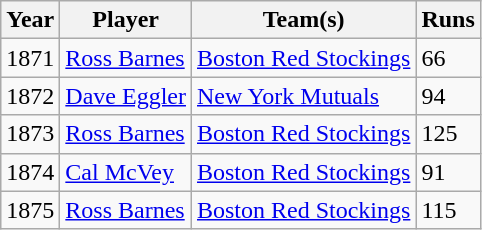<table class="wikitable sortable">
<tr>
<th>Year</th>
<th>Player</th>
<th>Team(s)</th>
<th>Runs</th>
</tr>
<tr>
<td>1871</td>
<td><a href='#'>Ross Barnes</a></td>
<td><a href='#'>Boston Red Stockings</a></td>
<td>66</td>
</tr>
<tr>
<td>1872</td>
<td><a href='#'>Dave Eggler</a></td>
<td><a href='#'>New York Mutuals</a></td>
<td>94</td>
</tr>
<tr>
<td>1873</td>
<td><a href='#'>Ross Barnes</a></td>
<td><a href='#'>Boston Red Stockings</a></td>
<td>125</td>
</tr>
<tr>
<td>1874</td>
<td><a href='#'>Cal McVey</a></td>
<td><a href='#'>Boston Red Stockings</a></td>
<td>91</td>
</tr>
<tr>
<td>1875</td>
<td><a href='#'>Ross Barnes</a></td>
<td><a href='#'>Boston Red Stockings</a></td>
<td>115</td>
</tr>
</table>
